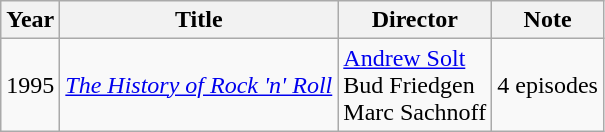<table class="wikitable">
<tr>
<th>Year</th>
<th>Title</th>
<th>Director</th>
<th>Note</th>
</tr>
<tr>
<td>1995</td>
<td><em><a href='#'>The History of Rock 'n' Roll</a></em></td>
<td><a href='#'>Andrew Solt</a><br>Bud Friedgen<br>Marc Sachnoff</td>
<td>4 episodes</td>
</tr>
</table>
